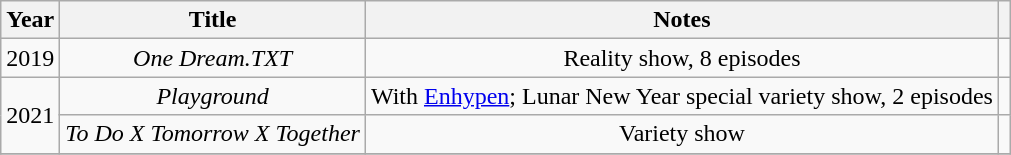<table class="wikitable sortable plainrowheaders" style="text-align:center; table-layout:fixed; margin-right:0">
<tr>
<th scope="col">Year</th>
<th scope="col">Title</th>
<th scope="col">Notes</th>
<th scope="col" class="unsortable"></th>
</tr>
<tr>
<td>2019</td>
<td><em>One Dream.TXT</em></td>
<td>Reality show, 8 episodes</td>
<td></td>
</tr>
<tr>
<td rowspan="2">2021</td>
<td><em>Playground</em></td>
<td>With <a href='#'>Enhypen</a>; Lunar New Year special variety show, 2 episodes</td>
<td></td>
</tr>
<tr>
<td><em>To Do X Tomorrow X Together</em></td>
<td>Variety show</td>
<td></td>
</tr>
<tr>
</tr>
</table>
